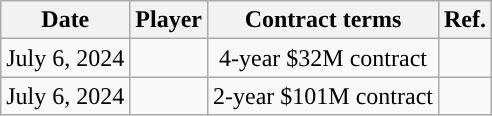<table class="wikitable sortable sortable" style="text-align: center">
<tr>
<th>Date</th>
<th>Player</th>
<th>Contract terms</th>
<th>Ref.</th>
</tr>
<tr>
<td>July 6, 2024</td>
<td></td>
<td>4-year $32M contract</td>
<td align="center"></td>
</tr>
<tr>
<td>July 6, 2024</td>
<td></td>
<td>2-year $101M contract</td>
<td align="center"></td>
</tr>
</table>
